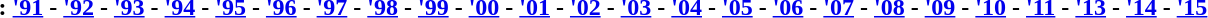<table id="toc" class="toc" summary="Contents" style="margin:auto;">
<tr>
<th>:</th>
<td><strong><a href='#'>'91</a> - <a href='#'>'92</a> - <a href='#'>'93</a> - <a href='#'>'94</a> - <a href='#'>'95</a> - <a href='#'>'96</a> - <a href='#'>'97</a> - <a href='#'>'98</a> - <a href='#'>'99</a> - <a href='#'>'00</a> - <a href='#'>'01</a> - <a href='#'>'02</a> - <a href='#'>'03</a> - <a href='#'>'04</a> - <a href='#'>'05</a> - <a href='#'>'06</a> - <a href='#'>'07</a> - <a href='#'>'08</a> - <a href='#'>'09</a> - <a href='#'>'10</a> - <a href='#'>'11</a> - <a href='#'>'13</a> - <a href='#'>'14</a> - <a href='#'>'15</a></strong></td>
</tr>
</table>
